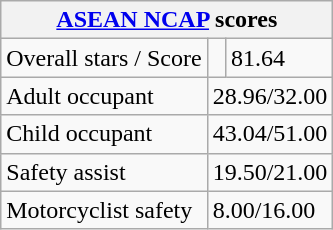<table class="wikitable">
<tr>
<th colspan="3"><a href='#'>ASEAN NCAP</a> scores</th>
</tr>
<tr>
<td>Overall stars / Score</td>
<td></td>
<td>81.64</td>
</tr>
<tr>
<td>Adult occupant</td>
<td colspan="2">28.96/32.00</td>
</tr>
<tr>
<td>Child occupant</td>
<td colspan="2">43.04/51.00</td>
</tr>
<tr>
<td>Safety assist</td>
<td colspan="2">19.50/21.00</td>
</tr>
<tr>
<td>Motorcyclist safety</td>
<td colspan="2">8.00/16.00</td>
</tr>
</table>
